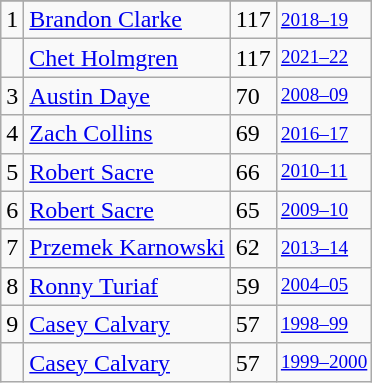<table class="wikitable">
<tr>
</tr>
<tr>
<td>1</td>
<td><a href='#'>Brandon Clarke</a></td>
<td>117</td>
<td style="font-size:80%;"><a href='#'>2018–19</a></td>
</tr>
<tr>
<td></td>
<td><a href='#'>Chet Holmgren</a></td>
<td>117</td>
<td style="font-size:80%;"><a href='#'>2021–22</a></td>
</tr>
<tr>
<td>3</td>
<td><a href='#'>Austin Daye</a></td>
<td>70</td>
<td style="font-size:80%;"><a href='#'>2008–09</a></td>
</tr>
<tr>
<td>4</td>
<td><a href='#'>Zach Collins</a></td>
<td>69</td>
<td style="font-size:80%;"><a href='#'>2016–17</a></td>
</tr>
<tr>
<td>5</td>
<td><a href='#'>Robert Sacre</a></td>
<td>66</td>
<td style="font-size:80%;"><a href='#'>2010–11</a></td>
</tr>
<tr>
<td>6</td>
<td><a href='#'>Robert Sacre</a></td>
<td>65</td>
<td style="font-size:80%;"><a href='#'>2009–10</a></td>
</tr>
<tr>
<td>7</td>
<td><a href='#'>Przemek Karnowski</a></td>
<td>62</td>
<td style="font-size:80%;"><a href='#'>2013–14</a></td>
</tr>
<tr>
<td>8</td>
<td><a href='#'>Ronny Turiaf</a></td>
<td>59</td>
<td style="font-size:80%;"><a href='#'>2004–05</a></td>
</tr>
<tr>
<td>9</td>
<td><a href='#'>Casey Calvary</a></td>
<td>57</td>
<td style="font-size:80%;"><a href='#'>1998–99</a></td>
</tr>
<tr>
<td></td>
<td><a href='#'>Casey Calvary</a></td>
<td>57</td>
<td style="font-size:80%;"><a href='#'>1999–2000</a></td>
</tr>
</table>
